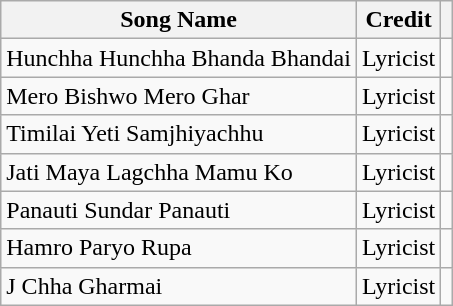<table class="wikitable sortable">
<tr>
<th>Song Name</th>
<th>Credit</th>
<th></th>
</tr>
<tr>
<td>Hunchha Hunchha Bhanda Bhandai</td>
<td>Lyricist</td>
<td></td>
</tr>
<tr>
<td>Mero Bishwo Mero Ghar</td>
<td>Lyricist</td>
<td></td>
</tr>
<tr>
<td>Timilai Yeti Samjhiyachhu</td>
<td>Lyricist</td>
<td></td>
</tr>
<tr>
<td>Jati Maya Lagchha Mamu Ko</td>
<td>Lyricist</td>
<td></td>
</tr>
<tr>
<td>Panauti Sundar Panauti</td>
<td>Lyricist</td>
<td></td>
</tr>
<tr>
<td>Hamro Paryo Rupa</td>
<td>Lyricist</td>
<td></td>
</tr>
<tr>
<td>J Chha Gharmai</td>
<td>Lyricist</td>
<td></td>
</tr>
</table>
